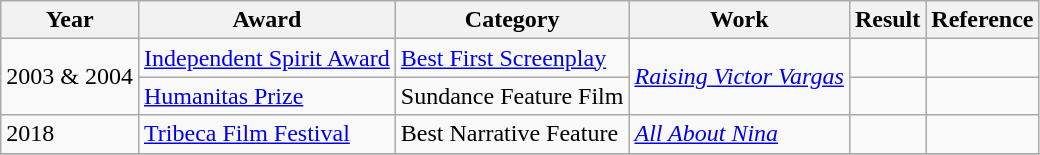<table class="wikitable sortable">
<tr>
<th>Year</th>
<th>Award</th>
<th>Category</th>
<th>Work</th>
<th>Result</th>
<th>Reference</th>
</tr>
<tr>
<td rowspan="2">2003 & 2004</td>
<td><a href='#'>Independent Spirit Award</a></td>
<td><a href='#'>Best First Screenplay</a></td>
<td rowspan="2"><em><a href='#'>Raising Victor Vargas</a></em></td>
<td></td>
<td></td>
</tr>
<tr>
<td><a href='#'>Humanitas Prize</a></td>
<td>Sundance Feature Film</td>
<td></td>
<td></td>
</tr>
<tr>
<td>2018</td>
<td><a href='#'>Tribeca Film Festival</a></td>
<td>Best Narrative Feature</td>
<td><em><a href='#'>All About Nina</a></em></td>
<td></td>
<td></td>
</tr>
<tr>
</tr>
</table>
